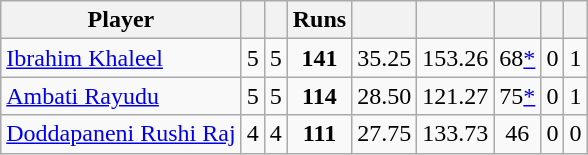<table class="wikitable sortable" style="text-align: center;">
<tr>
<th class="unsortable">Player</th>
<th></th>
<th></th>
<th>Runs</th>
<th></th>
<th></th>
<th></th>
<th></th>
<th></th>
</tr>
<tr>
<td style="text-align:left"><a href='#'>Ibrahim Khaleel</a></td>
<td style="text-align:left">5</td>
<td>5</td>
<td><strong>141</strong></td>
<td>35.25</td>
<td>153.26</td>
<td>68<a href='#'>*</a></td>
<td>0</td>
<td>1</td>
</tr>
<tr>
<td style="text-align:left"><a href='#'>Ambati Rayudu</a></td>
<td style="text-align:left">5</td>
<td>5</td>
<td><strong>114</strong></td>
<td>28.50</td>
<td>121.27</td>
<td>75<a href='#'>*</a></td>
<td>0</td>
<td>1</td>
</tr>
<tr>
<td style="text-align:left"><a href='#'>Doddapaneni Rushi Raj</a></td>
<td style="text-align:left">4</td>
<td>4</td>
<td><strong>111</strong></td>
<td>27.75</td>
<td>133.73</td>
<td>46</td>
<td>0</td>
<td>0</td>
</tr>
</table>
